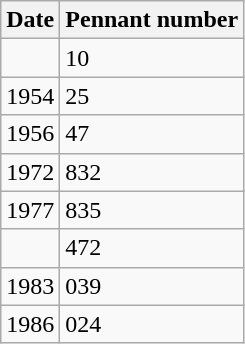<table class="wikitable">
<tr>
<th>Date</th>
<th>Pennant number</th>
</tr>
<tr>
<td></td>
<td>10</td>
</tr>
<tr>
<td>1954</td>
<td>25</td>
</tr>
<tr>
<td>1956</td>
<td>47</td>
</tr>
<tr>
<td>1972</td>
<td>832</td>
</tr>
<tr>
<td>1977</td>
<td>835</td>
</tr>
<tr>
<td></td>
<td>472</td>
</tr>
<tr>
<td>1983</td>
<td>039</td>
</tr>
<tr>
<td>1986</td>
<td>024</td>
</tr>
</table>
